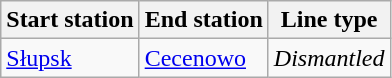<table class="wikitable">
<tr>
<th>Start station</th>
<th>End station</th>
<th>Line type</th>
</tr>
<tr>
<td><a href='#'>Słupsk</a></td>
<td><a href='#'>Cecenowo</a></td>
<td><em>Dismantled</em></td>
</tr>
</table>
